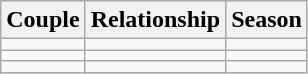<table class="wikitable" style="text-align:center">
<tr valign="top">
<th>Couple</th>
<th>Relationship</th>
<th>Season</th>
</tr>
<tr>
<td></td>
<td></td>
<td></td>
</tr>
<tr>
<td></td>
<td></td>
<td></td>
</tr>
<tr>
<td></td>
<td></td>
<td></td>
</tr>
</table>
